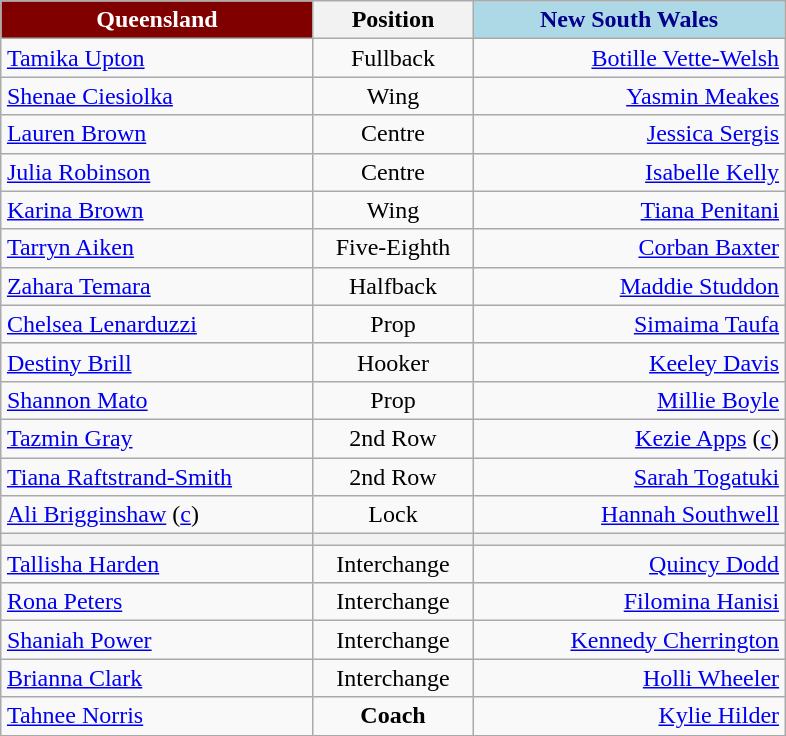<table style="margin: 1em auto 1em auto" class="wikitable">
<tr>
<th align="centre" width="200" style="border: 2px ; background: maroon; color: white">Queensland</th>
<th width="100">Position</th>
<th align="centre" width="200" style="border: 2px ; background: lightblue; color: darkblue">New South Wales</th>
</tr>
<tr>
<td style="text-align:left;"> <a href='#'>Tamika Upton</a></td>
<td style="text-align:center;">Fullback</td>
<td style="text-align:right;"><a href='#'>Botille Vette-Welsh</a> </td>
</tr>
<tr>
<td style="text-align:left;"> <a href='#'>Shenae Ciesiolka</a></td>
<td style="text-align:center;">Wing</td>
<td style="text-align:right;"><a href='#'>Yasmin Meakes</a> </td>
</tr>
<tr>
<td style="text-align:left;"> <a href='#'>Lauren Brown</a></td>
<td style="text-align:center;">Centre</td>
<td style="text-align:right;"><a href='#'>Jessica Sergis</a> </td>
</tr>
<tr>
<td style="text-align:left;"> <a href='#'>Julia Robinson</a></td>
<td style="text-align:center;">Centre</td>
<td style="text-align:right;"><a href='#'>Isabelle Kelly</a> </td>
</tr>
<tr>
<td style="text-align:left;"> <a href='#'>Karina Brown</a></td>
<td style="text-align:center;">Wing</td>
<td style="text-align:right;"><a href='#'>Tiana Penitani</a> </td>
</tr>
<tr>
<td style="text-align:left;"> <a href='#'>Tarryn Aiken</a></td>
<td style="text-align:center;">Five-Eighth</td>
<td style="text-align:right;"><a href='#'>Corban Baxter</a> </td>
</tr>
<tr>
<td style="text-align:left;"> <a href='#'>Zahara Temara</a></td>
<td style="text-align:center;">Halfback</td>
<td style="text-align:right;"><a href='#'>Maddie Studdon</a> </td>
</tr>
<tr>
<td style="text-align:left;"> <a href='#'>Chelsea Lenarduzzi</a></td>
<td style="text-align:center;">Prop</td>
<td style="text-align:right;"><a href='#'>Simaima Taufa</a> </td>
</tr>
<tr>
<td style="text-align:left;"> <a href='#'>Destiny Brill</a></td>
<td style="text-align:center;">Hooker</td>
<td style="text-align:right;"><a href='#'>Keeley Davis</a> </td>
</tr>
<tr>
<td style="text-align:left;"> <a href='#'>Shannon Mato</a></td>
<td style="text-align:center;">Prop</td>
<td style="text-align:right;"><a href='#'>Millie Boyle</a> </td>
</tr>
<tr>
<td style="text-align:left;"> <a href='#'>Tazmin Gray</a></td>
<td style="text-align:center;">2nd Row</td>
<td style="text-align:right;"><a href='#'>Kezie Apps</a> (<a href='#'>c</a>) </td>
</tr>
<tr>
<td style="text-align:left;"> <a href='#'>Tiana Raftstrand-Smith</a></td>
<td style="text-align:center;">2nd Row</td>
<td style="text-align:right;"><a href='#'>Sarah Togatuki</a> </td>
</tr>
<tr>
<td style="text-align:left;"> <a href='#'>Ali Brigginshaw</a> (<a href='#'>c</a>)</td>
<td style="text-align:center;">Lock</td>
<td style="text-align:right;"><a href='#'>Hannah Southwell</a> </td>
</tr>
<tr>
<th></th>
<th></th>
<th></th>
</tr>
<tr>
<td style="text-align:left;"> <a href='#'>Tallisha Harden</a></td>
<td style="text-align:center;">Interchange</td>
<td style="text-align:right;"><a href='#'>Quincy Dodd</a> </td>
</tr>
<tr>
<td style="text-align:left;"> <a href='#'>Rona Peters</a></td>
<td style="text-align:center;">Interchange</td>
<td style="text-align:right;"><a href='#'>Filomina Hanisi</a> </td>
</tr>
<tr>
<td style="text-align:left;"> <a href='#'>Shaniah Power</a></td>
<td style="text-align:center;">Interchange</td>
<td style="text-align:right;"><a href='#'>Kennedy Cherrington</a> </td>
</tr>
<tr>
<td style="text-align:left;"> <a href='#'>Brianna Clark</a></td>
<td style="text-align:center;">Interchange</td>
<td style="text-align:right;"><a href='#'>Holli Wheeler</a> </td>
</tr>
<tr>
<td style="text-align:left;"> <a href='#'>Tahnee Norris</a></td>
<td style="text-align:center;"><strong>Coach</strong></td>
<td style="text-align:right;"><a href='#'>Kylie Hilder</a> </td>
</tr>
</table>
